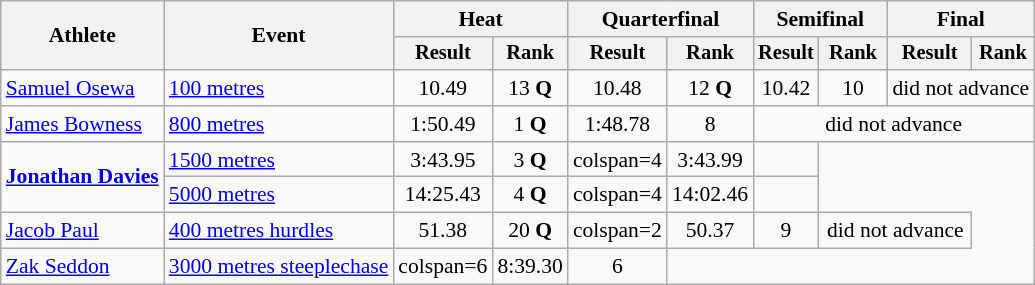<table class=wikitable style="font-size:90%">
<tr>
<th rowspan="2">Athlete</th>
<th rowspan="2">Event</th>
<th colspan="2">Heat</th>
<th colspan="2">Quarterfinal</th>
<th colspan="2">Semifinal</th>
<th colspan="2">Final</th>
</tr>
<tr style="font-size:95%">
<th>Result</th>
<th>Rank</th>
<th>Result</th>
<th>Rank</th>
<th>Result</th>
<th>Rank</th>
<th>Result</th>
<th>Rank</th>
</tr>
<tr align=center>
<td align=left><a href='#'>Samuel Osewa</a></td>
<td align=left><a href='#'>100 metres</a></td>
<td>10.49</td>
<td>13 <strong>Q</strong></td>
<td>10.48</td>
<td>12 <strong>Q</strong></td>
<td>10.42</td>
<td>10</td>
<td colspan=2>did not advance</td>
</tr>
<tr align=center>
<td align=left><a href='#'>James Bowness</a></td>
<td align=left><a href='#'>800 metres</a></td>
<td>1:50.49</td>
<td>1 <strong>Q</strong></td>
<td>1:48.78</td>
<td>8</td>
<td colspan=4>did not advance</td>
</tr>
<tr align=center>
<td align=left rowspan=2><strong><a href='#'>Jonathan Davies</a></strong></td>
<td align=left><a href='#'>1500 metres</a></td>
<td>3:43.95</td>
<td>3 <strong>Q</strong></td>
<td>colspan=4 </td>
<td>3:43.99</td>
<td></td>
</tr>
<tr align=center>
<td align=left><a href='#'>5000 metres</a></td>
<td>14:25.43</td>
<td>4 <strong>Q</strong></td>
<td>colspan=4 </td>
<td>14:02.46</td>
<td></td>
</tr>
<tr align=center>
<td align=left><a href='#'>Jacob Paul</a></td>
<td align=left><a href='#'>400 metres hurdles</a></td>
<td>51.38</td>
<td>20 <strong>Q</strong></td>
<td>colspan=2 </td>
<td>50.37</td>
<td>9</td>
<td colspan=2>did not advance</td>
</tr>
<tr align=center>
<td align=left><a href='#'>Zak Seddon</a></td>
<td align=left><a href='#'>3000 metres steeplechase</a></td>
<td>colspan=6 </td>
<td>8:39.30</td>
<td>6</td>
</tr>
</table>
